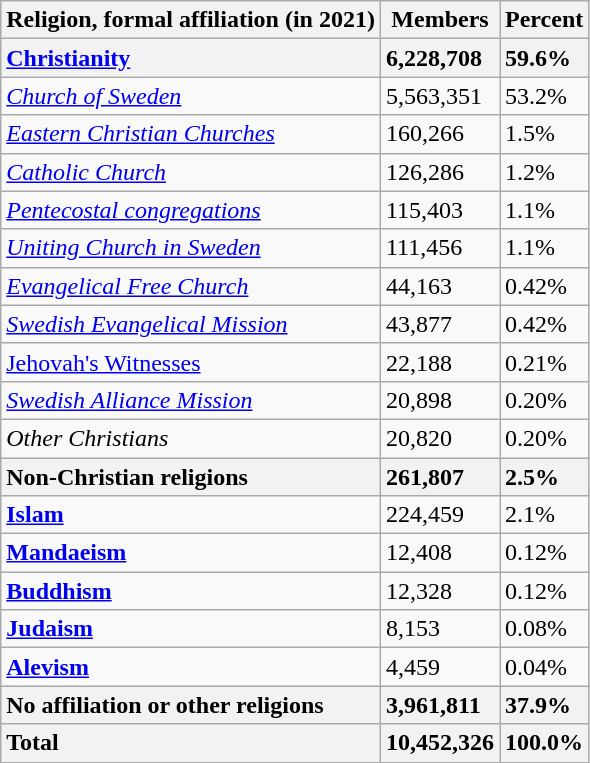<table class="wikitable sortable" style="float:left; margin:1em;">
<tr>
<th>Religion, formal affiliation (in 2021)</th>
<th>Members</th>
<th>Percent</th>
</tr>
<tr>
<th style="text-align:left"><a href='#'>Christianity</a></th>
<th style="text-align:left">6,228,708</th>
<th style="text-align:left">59.6%</th>
</tr>
<tr>
<td><em><a href='#'>Church of Sweden</a></em></td>
<td>5,563,351</td>
<td>53.2%</td>
</tr>
<tr>
<td><em><a href='#'>Eastern Christian Churches</a></em></td>
<td>160,266</td>
<td>1.5%</td>
</tr>
<tr>
<td><em><a href='#'>Catholic Church</a></em></td>
<td>126,286</td>
<td>1.2%</td>
</tr>
<tr>
<td><em><a href='#'>Pentecostal congregations</a></em></td>
<td>115,403</td>
<td>1.1%</td>
</tr>
<tr>
<td><em><a href='#'>Uniting Church in Sweden</a></em></td>
<td>111,456</td>
<td>1.1%</td>
</tr>
<tr>
<td><a href='#'><em>Evangelical Free Church</em></a></td>
<td>44,163</td>
<td>0.42%</td>
</tr>
<tr>
<td><em><a href='#'>Swedish Evangelical Mission</a></em></td>
<td>43,877</td>
<td>0.42%</td>
</tr>
<tr>
<td><a href='#'>Jehovah's Witnesses</a></td>
<td>22,188</td>
<td>0.21%</td>
</tr>
<tr>
<td><em><a href='#'>Swedish Alliance Mission</a></em></td>
<td>20,898</td>
<td>0.20%</td>
</tr>
<tr>
<td><em>Other Christians</em></td>
<td>20,820</td>
<td>0.20%</td>
</tr>
<tr>
<th style="text-align:left">Non-Christian religions</th>
<th style="text-align:left">261,807</th>
<th style="text-align:left">2.5%</th>
</tr>
<tr>
<td><strong><a href='#'>Islam</a></strong></td>
<td>224,459</td>
<td>2.1%</td>
</tr>
<tr>
<td><strong><a href='#'>Mandaeism</a></strong></td>
<td>12,408</td>
<td>0.12%</td>
</tr>
<tr>
<td><strong><a href='#'>Buddhism</a></strong></td>
<td>12,328</td>
<td>0.12%</td>
</tr>
<tr>
<td><strong><a href='#'>Judaism</a></strong></td>
<td>8,153</td>
<td>0.08%</td>
</tr>
<tr>
<td><strong><a href='#'>Alevism</a></strong></td>
<td>4,459</td>
<td>0.04%</td>
</tr>
<tr>
<th style="text-align:left">No affiliation or other religions</th>
<th style="text-align:left">3,961,811</th>
<th style="text-align:left">37.9%</th>
</tr>
<tr>
<th style="text-align:left">Total</th>
<th style="text-align:left">10,452,326</th>
<th style="text-align:left">100.0%</th>
</tr>
</table>
